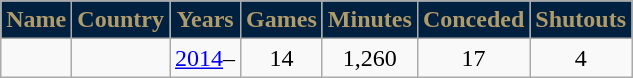<table class="wikitable sortable" style="text-align:center;">
<tr>
<th style="background:#002040; color:#B19B69;" scope="col">Name</th>
<th style="background:#002040; color:#B19B69;" scope="col">Country</th>
<th style="background:#002040; color:#B19B69;" scope="col">Years</th>
<th style="background:#002040; color:#B19B69;" scope="col">Games</th>
<th style="background:#002040; color:#B19B69;" scope="col">Minutes</th>
<th style="background:#002040; color:#B19B69;" scope="col">Conceded</th>
<th style="background:#002040; color:#B19B69;" scope="col">Shutouts</th>
</tr>
<tr>
<td align=left></td>
<td align=left></td>
<td><a href='#'>2014</a>–</td>
<td>14</td>
<td>1,260</td>
<td>17</td>
<td>4</td>
</tr>
</table>
